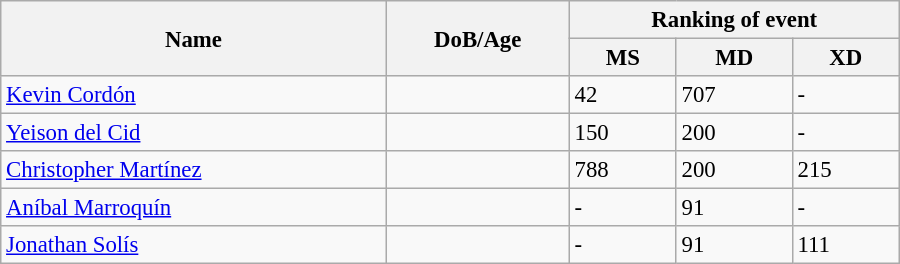<table class="wikitable" style="width:600px; font-size:95%;">
<tr>
<th rowspan="2" align="left">Name</th>
<th rowspan="2" align="left">DoB/Age</th>
<th colspan="3" align="center">Ranking of event</th>
</tr>
<tr>
<th align="center">MS</th>
<th>MD</th>
<th align="center">XD</th>
</tr>
<tr>
<td><a href='#'>Kevin Cordón</a></td>
<td></td>
<td>42</td>
<td>707</td>
<td>-</td>
</tr>
<tr>
<td><a href='#'>Yeison del Cid</a></td>
<td></td>
<td>150</td>
<td>200</td>
<td>-</td>
</tr>
<tr>
<td><a href='#'>Christopher Martínez</a></td>
<td></td>
<td>788</td>
<td>200</td>
<td>215</td>
</tr>
<tr>
<td><a href='#'>Aníbal Marroquín</a></td>
<td></td>
<td>-</td>
<td>91</td>
<td>-</td>
</tr>
<tr>
<td><a href='#'>Jonathan Solís</a></td>
<td></td>
<td>-</td>
<td>91</td>
<td>111</td>
</tr>
</table>
